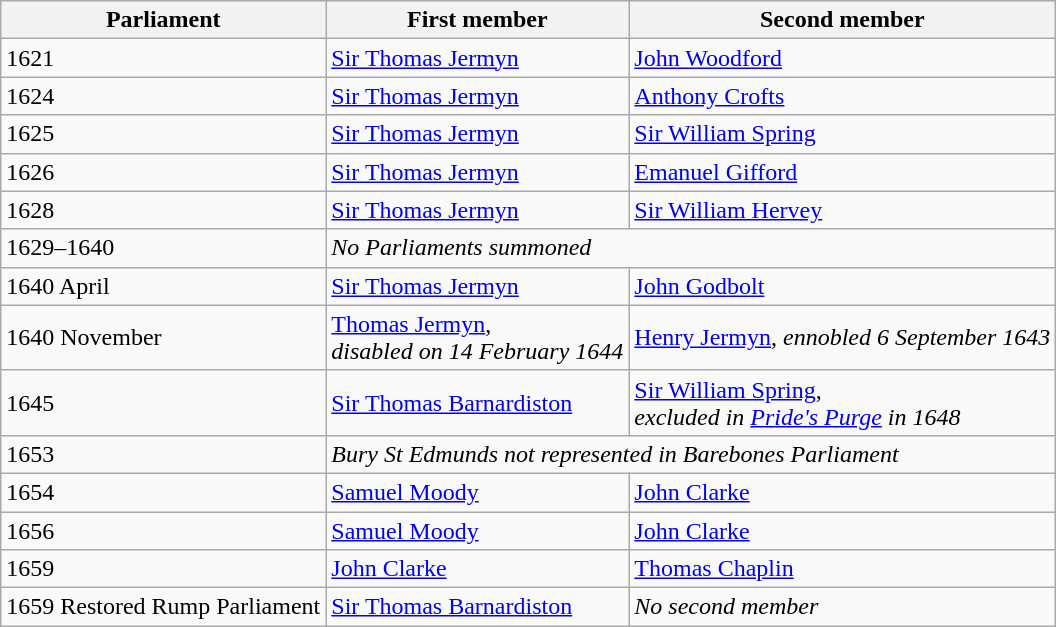<table class="wikitable">
<tr>
<th>Parliament</th>
<th>First member</th>
<th>Second member</th>
</tr>
<tr>
<td>1621</td>
<td><a href='#'>Sir Thomas Jermyn</a></td>
<td><a href='#'>John Woodford</a></td>
</tr>
<tr>
<td>1624</td>
<td><a href='#'>Sir Thomas Jermyn</a></td>
<td><a href='#'>Anthony Crofts</a></td>
</tr>
<tr>
<td>1625</td>
<td><a href='#'>Sir Thomas Jermyn</a></td>
<td><a href='#'>Sir William Spring</a></td>
</tr>
<tr>
<td>1626</td>
<td><a href='#'>Sir Thomas Jermyn</a></td>
<td><a href='#'>Emanuel Gifford</a></td>
</tr>
<tr>
<td>1628</td>
<td><a href='#'>Sir Thomas Jermyn</a></td>
<td><a href='#'>Sir William Hervey</a></td>
</tr>
<tr>
<td>1629–1640</td>
<td colspan = "2"><em>No Parliaments summoned</em></td>
</tr>
<tr>
<td>1640 April</td>
<td><a href='#'>Sir Thomas Jermyn</a></td>
<td><a href='#'>John Godbolt</a></td>
</tr>
<tr>
<td>1640 November</td>
<td><a href='#'>Thomas Jermyn</a>, <em><br> disabled on 14 February 1644</em></td>
<td><a href='#'>Henry Jermyn</a>, <em>ennobled 6 September 1643</em></td>
</tr>
<tr>
<td>1645</td>
<td><a href='#'>Sir Thomas Barnardiston</a></td>
<td><a href='#'>Sir William Spring</a>, <em><br> excluded in <a href='#'>Pride's Purge</a> in 1648</em></td>
</tr>
<tr>
<td>1653</td>
<td colspan = "2"><em>Bury St Edmunds not represented in Barebones Parliament</em></td>
</tr>
<tr>
<td>1654</td>
<td><a href='#'>Samuel Moody</a></td>
<td><a href='#'>John Clarke</a></td>
</tr>
<tr>
<td>1656</td>
<td><a href='#'>Samuel Moody</a></td>
<td><a href='#'>John Clarke</a></td>
</tr>
<tr>
<td>1659</td>
<td><a href='#'>John Clarke</a></td>
<td><a href='#'>Thomas Chaplin</a></td>
</tr>
<tr>
<td>1659 Restored Rump Parliament</td>
<td><a href='#'>Sir Thomas Barnardiston</a></td>
<td><em>No second member</em></td>
</tr>
</table>
